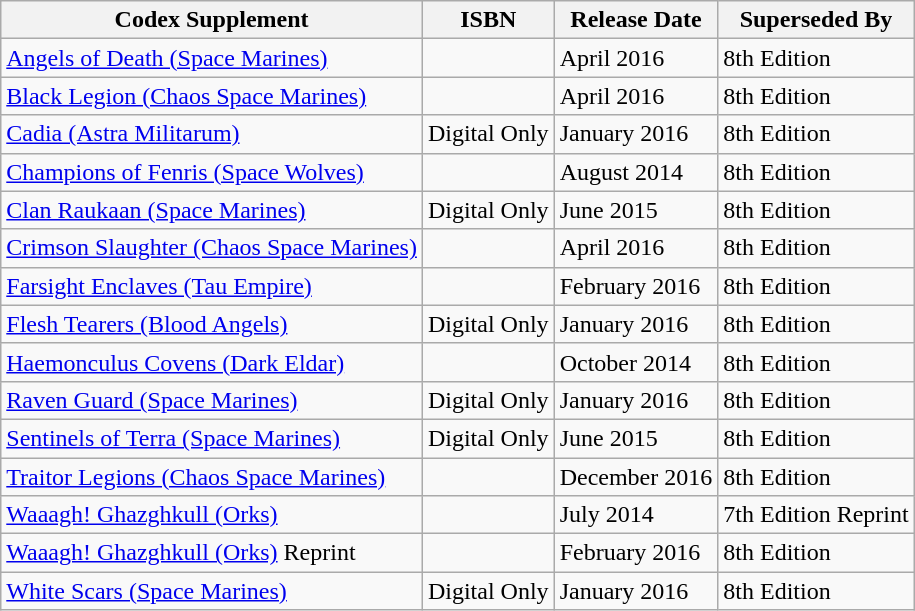<table class="wikitable mw-collapsible mw-collapsed sortable">
<tr>
<th>Codex Supplement</th>
<th>ISBN</th>
<th>Release Date</th>
<th>Superseded By</th>
</tr>
<tr>
<td><a href='#'>Angels of Death (Space Marines)</a></td>
<td></td>
<td>April 2016</td>
<td>8th Edition</td>
</tr>
<tr>
<td><a href='#'>Black Legion (Chaos Space Marines)</a></td>
<td></td>
<td>April 2016</td>
<td>8th Edition</td>
</tr>
<tr>
<td><a href='#'>Cadia (Astra Militarum)</a></td>
<td>Digital Only</td>
<td>January 2016</td>
<td>8th Edition</td>
</tr>
<tr>
<td><a href='#'>Champions of Fenris (Space Wolves)</a></td>
<td></td>
<td>August 2014</td>
<td>8th Edition</td>
</tr>
<tr>
<td><a href='#'>Clan Raukaan (Space Marines)</a></td>
<td>Digital Only</td>
<td>June 2015</td>
<td>8th Edition</td>
</tr>
<tr>
<td><a href='#'>Crimson Slaughter (Chaos Space Marines)</a></td>
<td></td>
<td>April 2016</td>
<td>8th Edition</td>
</tr>
<tr>
<td><a href='#'>Farsight Enclaves (Tau Empire)</a></td>
<td></td>
<td>February 2016</td>
<td>8th Edition</td>
</tr>
<tr>
<td><a href='#'>Flesh Tearers (Blood Angels)</a></td>
<td>Digital Only</td>
<td>January 2016</td>
<td>8th Edition</td>
</tr>
<tr>
<td><a href='#'>Haemonculus Covens (Dark Eldar)</a></td>
<td></td>
<td>October 2014</td>
<td>8th Edition</td>
</tr>
<tr>
<td><a href='#'>Raven Guard (Space Marines)</a></td>
<td>Digital Only</td>
<td>January 2016</td>
<td>8th Edition</td>
</tr>
<tr>
<td><a href='#'>Sentinels of Terra (Space Marines)</a></td>
<td>Digital Only</td>
<td>June 2015</td>
<td>8th Edition</td>
</tr>
<tr>
<td><a href='#'>Traitor Legions (Chaos Space Marines)</a></td>
<td></td>
<td>December 2016</td>
<td>8th Edition</td>
</tr>
<tr>
<td><a href='#'>Waaagh! Ghazghkull (Orks)</a></td>
<td></td>
<td>July 2014</td>
<td>7th Edition Reprint</td>
</tr>
<tr>
<td><a href='#'>Waaagh! Ghazghkull (Orks)</a> Reprint</td>
<td></td>
<td>February 2016</td>
<td>8th Edition</td>
</tr>
<tr>
<td><a href='#'>White Scars (Space Marines)</a></td>
<td>Digital Only</td>
<td>January 2016</td>
<td>8th Edition</td>
</tr>
</table>
